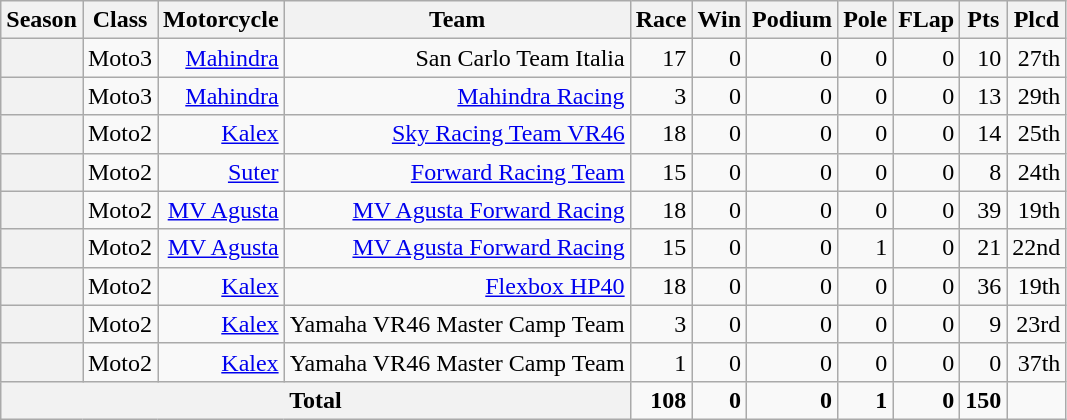<table class="wikitable" style="text-align:right;">
<tr>
<th>Season</th>
<th>Class</th>
<th>Motorcycle</th>
<th>Team</th>
<th>Race</th>
<th>Win</th>
<th>Podium</th>
<th>Pole</th>
<th>FLap</th>
<th>Pts</th>
<th>Plcd</th>
</tr>
<tr>
<th></th>
<td>Moto3</td>
<td><a href='#'>Mahindra</a></td>
<td>San Carlo Team Italia</td>
<td>17</td>
<td>0</td>
<td>0</td>
<td>0</td>
<td>0</td>
<td>10</td>
<td>27th</td>
</tr>
<tr>
<th></th>
<td>Moto3</td>
<td><a href='#'>Mahindra</a></td>
<td><a href='#'>Mahindra Racing</a></td>
<td>3</td>
<td>0</td>
<td>0</td>
<td>0</td>
<td>0</td>
<td>13</td>
<td>29th</td>
</tr>
<tr>
<th></th>
<td>Moto2</td>
<td><a href='#'>Kalex</a></td>
<td><a href='#'>Sky Racing Team VR46</a></td>
<td>18</td>
<td>0</td>
<td>0</td>
<td>0</td>
<td>0</td>
<td>14</td>
<td>25th</td>
</tr>
<tr>
<th></th>
<td>Moto2</td>
<td><a href='#'>Suter</a></td>
<td><a href='#'>Forward Racing Team</a></td>
<td>15</td>
<td>0</td>
<td>0</td>
<td>0</td>
<td>0</td>
<td>8</td>
<td>24th</td>
</tr>
<tr>
<th></th>
<td>Moto2</td>
<td><a href='#'>MV Agusta</a></td>
<td><a href='#'>MV Agusta Forward Racing</a></td>
<td>18</td>
<td>0</td>
<td>0</td>
<td>0</td>
<td>0</td>
<td>39</td>
<td>19th</td>
</tr>
<tr>
<th></th>
<td>Moto2</td>
<td><a href='#'>MV Agusta</a></td>
<td><a href='#'>MV Agusta Forward Racing</a></td>
<td>15</td>
<td>0</td>
<td>0</td>
<td>1</td>
<td>0</td>
<td>21</td>
<td>22nd</td>
</tr>
<tr>
<th></th>
<td>Moto2</td>
<td><a href='#'>Kalex</a></td>
<td><a href='#'>Flexbox HP40</a></td>
<td>18</td>
<td>0</td>
<td>0</td>
<td>0</td>
<td>0</td>
<td>36</td>
<td>19th</td>
</tr>
<tr>
<th></th>
<td>Moto2</td>
<td><a href='#'>Kalex</a></td>
<td>Yamaha VR46 Master Camp Team</td>
<td>3</td>
<td>0</td>
<td>0</td>
<td>0</td>
<td>0</td>
<td>9</td>
<td>23rd</td>
</tr>
<tr>
<th></th>
<td>Moto2</td>
<td><a href='#'>Kalex</a></td>
<td>Yamaha VR46 Master Camp Team</td>
<td>1</td>
<td>0</td>
<td>0</td>
<td>0</td>
<td>0</td>
<td>0</td>
<td>37th</td>
</tr>
<tr>
<th colspan="4">Total</th>
<td><strong>108</strong></td>
<td><strong>0</strong></td>
<td><strong>0</strong></td>
<td><strong>1</strong></td>
<td><strong>0</strong></td>
<td><strong>150</strong></td>
<td></td>
</tr>
</table>
